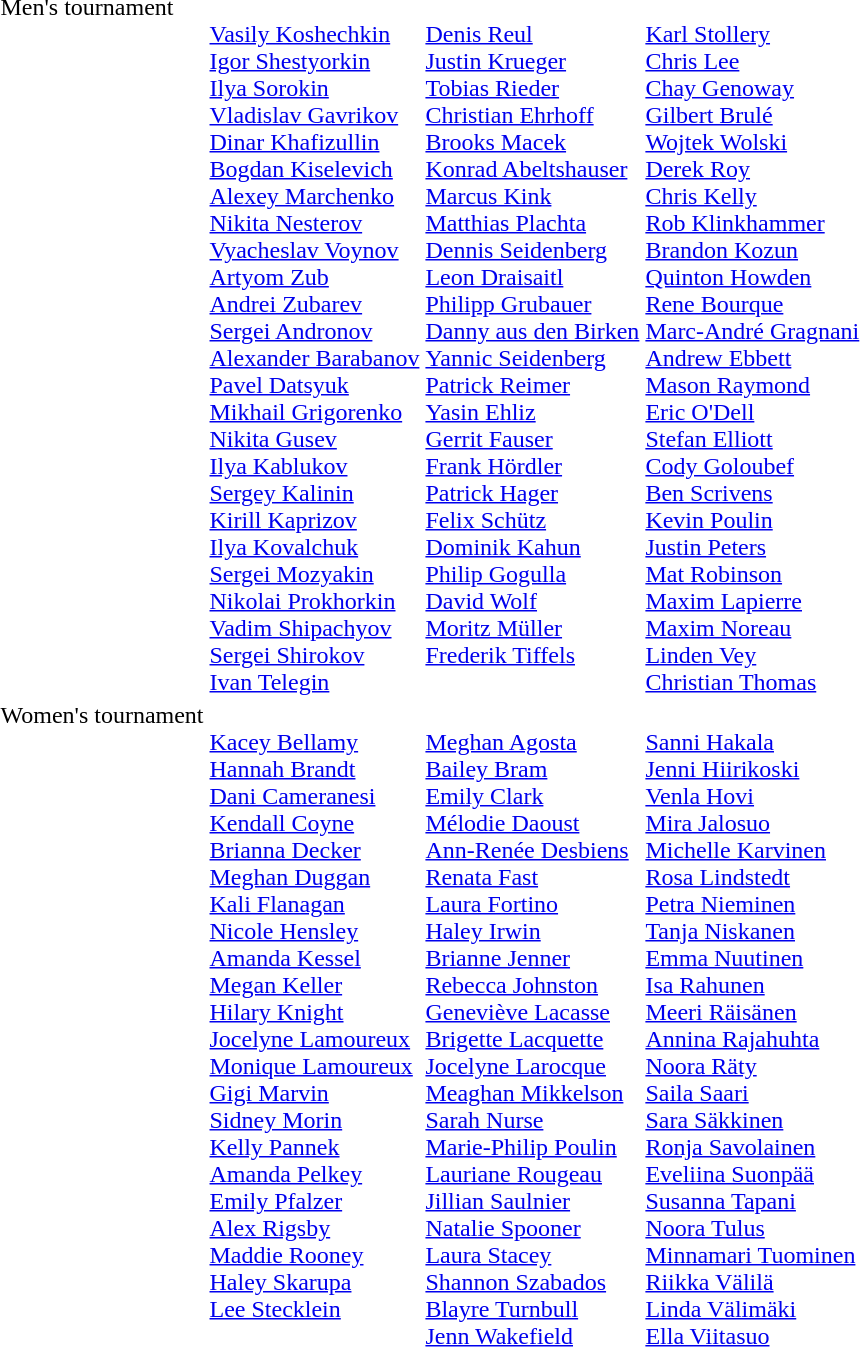<table>
<tr valign="top">
<td>Men's tournament<br></td>
<td><br><a href='#'>Vasily Koshechkin</a><br><a href='#'>Igor Shestyorkin</a><br><a href='#'>Ilya Sorokin</a><br><a href='#'>Vladislav Gavrikov</a><br><a href='#'>Dinar Khafizullin</a><br><a href='#'>Bogdan Kiselevich</a><br><a href='#'>Alexey Marchenko</a><br><a href='#'>Nikita Nesterov</a><br><a href='#'>Vyacheslav Voynov</a><br><a href='#'>Artyom Zub</a><br><a href='#'>Andrei Zubarev</a><br><a href='#'>Sergei Andronov</a><br><a href='#'>Alexander Barabanov</a><br><a href='#'>Pavel Datsyuk</a><br><a href='#'>Mikhail Grigorenko</a><br><a href='#'>Nikita Gusev</a><br><a href='#'>Ilya Kablukov</a><br><a href='#'>Sergey Kalinin</a><br><a href='#'>Kirill Kaprizov</a><br><a href='#'>Ilya Kovalchuk</a><br><a href='#'>Sergei Mozyakin</a><br><a href='#'>Nikolai Prokhorkin</a><br><a href='#'>Vadim Shipachyov</a><br><a href='#'>Sergei Shirokov</a><br><a href='#'>Ivan Telegin</a></td>
<td><br><a href='#'>Denis Reul</a><br><a href='#'>Justin Krueger</a><br><a href='#'>Tobias Rieder</a><br><a href='#'>Christian Ehrhoff</a><br><a href='#'>Brooks Macek</a><br><a href='#'>Konrad Abeltshauser</a><br><a href='#'>Marcus Kink</a><br><a href='#'>Matthias Plachta</a><br><a href='#'>Dennis Seidenberg</a><br><a href='#'>Leon Draisaitl</a><br><a href='#'>Philipp Grubauer</a><br><a href='#'>Danny aus den Birken</a><br><a href='#'>Yannic Seidenberg</a><br><a href='#'>Patrick Reimer</a><br><a href='#'>Yasin Ehliz</a><br><a href='#'>Gerrit Fauser</a><br><a href='#'>Frank Hördler</a><br><a href='#'>Patrick Hager</a><br><a href='#'>Felix Schütz</a><br><a href='#'>Dominik Kahun</a><br><a href='#'>Philip Gogulla</a><br><a href='#'>David Wolf</a><br><a href='#'>Moritz Müller</a><br><a href='#'>Frederik Tiffels</a></td>
<td><br><a href='#'>Karl Stollery</a><br><a href='#'>Chris Lee</a><br><a href='#'>Chay Genoway</a><br><a href='#'>Gilbert Brulé</a><br><a href='#'>Wojtek Wolski</a><br><a href='#'>Derek Roy</a><br><a href='#'>Chris Kelly</a><br><a href='#'>Rob Klinkhammer</a><br><a href='#'>Brandon Kozun</a><br><a href='#'>Quinton Howden</a><br><a href='#'>Rene Bourque</a><br><a href='#'>Marc-André Gragnani</a><br><a href='#'>Andrew Ebbett</a><br><a href='#'>Mason Raymond</a><br><a href='#'>Eric O'Dell</a><br><a href='#'>Stefan Elliott</a><br><a href='#'>Cody Goloubef</a><br><a href='#'>Ben Scrivens</a><br><a href='#'>Kevin Poulin</a><br><a href='#'>Justin Peters</a><br><a href='#'>Mat Robinson</a><br><a href='#'>Maxim Lapierre</a><br><a href='#'>Maxim Noreau</a><br><a href='#'>Linden Vey</a><br><a href='#'>Christian Thomas</a></td>
</tr>
<tr valign="top">
<td>Women's tournament<br></td>
<td><br><a href='#'>Kacey Bellamy</a><br><a href='#'>Hannah Brandt</a><br><a href='#'>Dani Cameranesi</a><br><a href='#'>Kendall Coyne</a><br><a href='#'>Brianna Decker</a><br><a href='#'>Meghan Duggan</a><br><a href='#'>Kali Flanagan</a><br><a href='#'>Nicole Hensley</a><br><a href='#'>Amanda Kessel</a><br><a href='#'>Megan Keller</a><br><a href='#'>Hilary Knight</a><br><a href='#'>Jocelyne Lamoureux</a><br><a href='#'>Monique Lamoureux</a><br><a href='#'>Gigi Marvin</a><br><a href='#'>Sidney Morin</a><br><a href='#'>Kelly Pannek</a><br><a href='#'>Amanda Pelkey</a><br><a href='#'>Emily Pfalzer</a><br><a href='#'>Alex Rigsby</a><br><a href='#'>Maddie Rooney</a><br><a href='#'>Haley Skarupa</a><br><a href='#'>Lee Stecklein</a></td>
<td><br><a href='#'>Meghan Agosta</a><br><a href='#'>Bailey Bram</a><br><a href='#'>Emily Clark</a><br><a href='#'>Mélodie Daoust</a><br><a href='#'>Ann-Renée Desbiens</a><br><a href='#'>Renata Fast</a><br><a href='#'>Laura Fortino</a><br><a href='#'>Haley Irwin</a><br><a href='#'>Brianne Jenner</a><br><a href='#'>Rebecca Johnston</a><br><a href='#'>Geneviève Lacasse</a><br><a href='#'>Brigette Lacquette</a><br><a href='#'>Jocelyne Larocque</a><br><a href='#'>Meaghan Mikkelson</a><br><a href='#'>Sarah Nurse</a><br><a href='#'>Marie-Philip Poulin</a><br><a href='#'>Lauriane Rougeau</a><br><a href='#'>Jillian Saulnier</a><br><a href='#'>Natalie Spooner</a><br><a href='#'>Laura Stacey</a><br><a href='#'>Shannon Szabados</a><br><a href='#'>Blayre Turnbull</a><br><a href='#'>Jenn Wakefield</a></td>
<td><br><a href='#'>Sanni Hakala</a><br><a href='#'>Jenni Hiirikoski</a><br><a href='#'>Venla Hovi</a><br><a href='#'>Mira Jalosuo</a><br><a href='#'>Michelle Karvinen</a><br><a href='#'>Rosa Lindstedt</a><br><a href='#'>Petra Nieminen</a><br><a href='#'>Tanja Niskanen</a><br><a href='#'>Emma Nuutinen</a><br><a href='#'>Isa Rahunen</a><br><a href='#'>Meeri Räisänen</a><br><a href='#'>Annina Rajahuhta</a><br><a href='#'>Noora Räty</a><br><a href='#'>Saila Saari</a><br><a href='#'>Sara Säkkinen</a><br><a href='#'>Ronja Savolainen</a><br><a href='#'>Eveliina Suonpää</a><br><a href='#'>Susanna Tapani</a><br><a href='#'>Noora Tulus</a><br><a href='#'>Minnamari Tuominen</a><br><a href='#'>Riikka Välilä</a><br><a href='#'>Linda Välimäki</a><br><a href='#'>Ella Viitasuo</a></td>
</tr>
</table>
